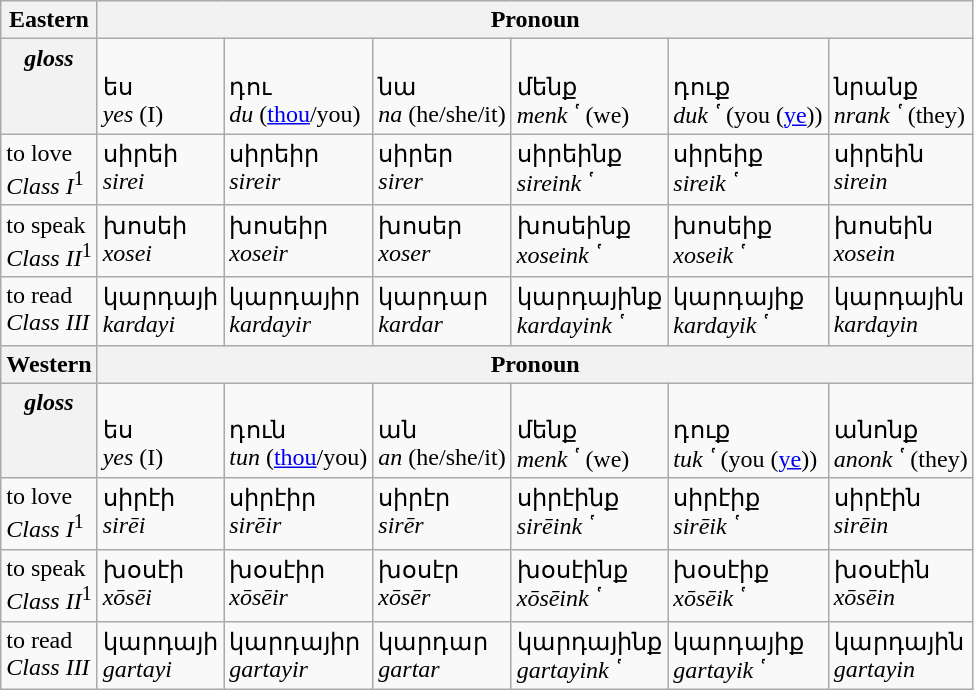<table class="wikitable">
<tr valign=top>
<th>Eastern</th>
<th colspan=6>Pronoun</th>
</tr>
<tr valign=top>
<th><em>gloss</em></th>
<td><br>ես<br><em>yes</em> (I)</td>
<td><br>դու<br><em>du</em> (<a href='#'>thou</a>/you)</td>
<td><br>նա<br><em>na</em> (he/she/it)</td>
<td><br>մենք<br><em>menk῾</em> (we)</td>
<td><br>դուք<br><em>duk῾</em> (you (<a href='#'>ye</a>))</td>
<td><br>նրանք<br><em>nrank῾</em> (they)</td>
</tr>
<tr valign=top>
<td>to love<br><em>Class I</em><sup>1</sup></td>
<td>սիրեի<br><em>sirei</em></td>
<td>սիրեիր<br><em>sireir</em></td>
<td>սիրեր<br><em>sirer</em></td>
<td>սիրեինք<br><em>sireink῾</em></td>
<td>սիրեիք<br><em>sireik῾</em></td>
<td>սիրեին<br><em>sirein</em></td>
</tr>
<tr valign=top>
<td>to speak<br><em>Class II</em><sup>1</sup></td>
<td>խոսեի<br><em>xosei</em></td>
<td>խոսեիր<br><em>xoseir</em></td>
<td>խոսեր<br><em>xoser</em></td>
<td>խոսեինք<br><em>xoseink῾</em></td>
<td>խոսեիք<br><em>xoseik῾</em></td>
<td>խոսեին<br><em>xosein</em></td>
</tr>
<tr valign=top>
<td>to read<br><em>Class III</em></td>
<td>կարդայի<br><em>kardayi</em></td>
<td>կարդայիր<br><em>kardayir</em></td>
<td>կարդար<br><em>kardar</em></td>
<td>կարդայինք<br><em>kardayink῾</em></td>
<td>կարդայիք<br><em>kardayik῾</em></td>
<td>կարդային<br><em>kardayin</em></td>
</tr>
<tr valign=top>
<th>Western</th>
<th colspan=6>Pronoun</th>
</tr>
<tr valign=top>
<th><em>gloss</em></th>
<td><br>ես<br><em>yes</em> (I)</td>
<td><br>դուն<br><em>tun</em> (<a href='#'>thou</a>/you)</td>
<td><br>ան<br><em>an</em> (he/she/it)</td>
<td><br>մենք<br><em>menk῾</em> (we)</td>
<td><br>դուք<br><em>tuk῾</em> (you (<a href='#'>ye</a>))</td>
<td><br>անոնք<br><em>anonk῾</em> (they)</td>
</tr>
<tr valign=top>
<td>to love<br><em>Class I</em><sup>1</sup></td>
<td>սիրէի<br><em>sirēi</em></td>
<td>սիրէիր<br><em>sirēir</em></td>
<td>սիրէր<br><em>sirēr</em></td>
<td>սիրէինք<br><em>sirēink῾</em></td>
<td>սիրէիք<br><em>sirēik῾</em></td>
<td>սիրէին<br><em>sirēin</em></td>
</tr>
<tr valign=top>
<td>to speak<br><em>Class II</em><sup>1</sup></td>
<td>խօսէի<br><em>xōsēi</em></td>
<td>խօսէիր<br><em>xōsēir</em></td>
<td>խօսէր<br><em>xōsēr</em></td>
<td>խօսէինք<br><em>xōsēink῾</em></td>
<td>խօսէիք<br><em>xōsēik῾</em></td>
<td>խօսէին<br><em>xōsēin</em></td>
</tr>
<tr valign=top>
<td>to read<br><em>Class III</em></td>
<td>կարդայի<br><em>gartayi</em></td>
<td>կարդայիր<br><em>gartayir</em></td>
<td>կարդար<br><em>gartar</em></td>
<td>կարդայինք<br><em>gartayink῾</em></td>
<td>կարդայիք<br><em>gartayik῾</em></td>
<td>կարդային<br><em>gartayin</em></td>
</tr>
</table>
